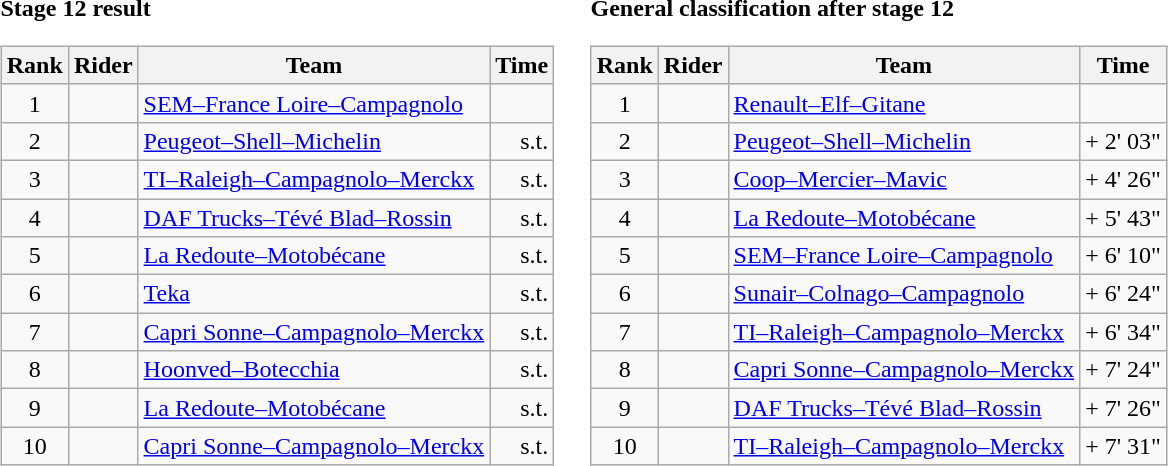<table>
<tr>
<td><strong>Stage 12 result</strong><br><table class="wikitable">
<tr>
<th scope="col">Rank</th>
<th scope="col">Rider</th>
<th scope="col">Team</th>
<th scope="col">Time</th>
</tr>
<tr>
<td style="text-align:center;">1</td>
<td></td>
<td><a href='#'>SEM–France Loire–Campagnolo</a></td>
<td style="text-align:right;"></td>
</tr>
<tr>
<td style="text-align:center;">2</td>
<td></td>
<td><a href='#'>Peugeot–Shell–Michelin</a></td>
<td style="text-align:right;">s.t.</td>
</tr>
<tr>
<td style="text-align:center;">3</td>
<td></td>
<td><a href='#'>TI–Raleigh–Campagnolo–Merckx</a></td>
<td style="text-align:right;">s.t.</td>
</tr>
<tr>
<td style="text-align:center;">4</td>
<td></td>
<td><a href='#'>DAF Trucks–Tévé Blad–Rossin</a></td>
<td style="text-align:right;">s.t.</td>
</tr>
<tr>
<td style="text-align:center;">5</td>
<td></td>
<td><a href='#'>La Redoute–Motobécane</a></td>
<td style="text-align:right;">s.t.</td>
</tr>
<tr>
<td style="text-align:center;">6</td>
<td></td>
<td><a href='#'>Teka</a></td>
<td style="text-align:right;">s.t.</td>
</tr>
<tr>
<td style="text-align:center;">7</td>
<td></td>
<td><a href='#'>Capri Sonne–Campagnolo–Merckx</a></td>
<td style="text-align:right;">s.t.</td>
</tr>
<tr>
<td style="text-align:center;">8</td>
<td></td>
<td><a href='#'>Hoonved–Botecchia</a></td>
<td style="text-align:right;">s.t.</td>
</tr>
<tr>
<td style="text-align:center;">9</td>
<td></td>
<td><a href='#'>La Redoute–Motobécane</a></td>
<td style="text-align:right;">s.t.</td>
</tr>
<tr>
<td style="text-align:center;">10</td>
<td></td>
<td><a href='#'>Capri Sonne–Campagnolo–Merckx</a></td>
<td style="text-align:right;">s.t.</td>
</tr>
</table>
</td>
<td></td>
<td><strong>General classification after stage 12</strong><br><table class="wikitable">
<tr>
<th scope="col">Rank</th>
<th scope="col">Rider</th>
<th scope="col">Team</th>
<th scope="col">Time</th>
</tr>
<tr>
<td style="text-align:center;">1</td>
<td> </td>
<td><a href='#'>Renault–Elf–Gitane</a></td>
<td style="text-align:right;"></td>
</tr>
<tr>
<td style="text-align:center;">2</td>
<td></td>
<td><a href='#'>Peugeot–Shell–Michelin</a></td>
<td style="text-align:right;">+ 2' 03"</td>
</tr>
<tr>
<td style="text-align:center;">3</td>
<td></td>
<td><a href='#'>Coop–Mercier–Mavic</a></td>
<td style="text-align:right;">+ 4' 26"</td>
</tr>
<tr>
<td style="text-align:center;">4</td>
<td></td>
<td><a href='#'>La Redoute–Motobécane</a></td>
<td style="text-align:right;">+ 5' 43"</td>
</tr>
<tr>
<td style="text-align:center;">5</td>
<td></td>
<td><a href='#'>SEM–France Loire–Campagnolo</a></td>
<td style="text-align:right;">+ 6' 10"</td>
</tr>
<tr>
<td style="text-align:center;">6</td>
<td></td>
<td><a href='#'>Sunair–Colnago–Campagnolo</a></td>
<td style="text-align:right;">+ 6' 24"</td>
</tr>
<tr>
<td style="text-align:center;">7</td>
<td></td>
<td><a href='#'>TI–Raleigh–Campagnolo–Merckx</a></td>
<td style="text-align:right;">+ 6' 34"</td>
</tr>
<tr>
<td style="text-align:center;">8</td>
<td></td>
<td><a href='#'>Capri Sonne–Campagnolo–Merckx</a></td>
<td style="text-align:right;">+ 7' 24"</td>
</tr>
<tr>
<td style="text-align:center;">9</td>
<td></td>
<td><a href='#'>DAF Trucks–Tévé Blad–Rossin</a></td>
<td style="text-align:right;">+ 7' 26"</td>
</tr>
<tr>
<td style="text-align:center;">10</td>
<td></td>
<td><a href='#'>TI–Raleigh–Campagnolo–Merckx</a></td>
<td style="text-align:right;">+ 7' 31"</td>
</tr>
</table>
</td>
</tr>
</table>
